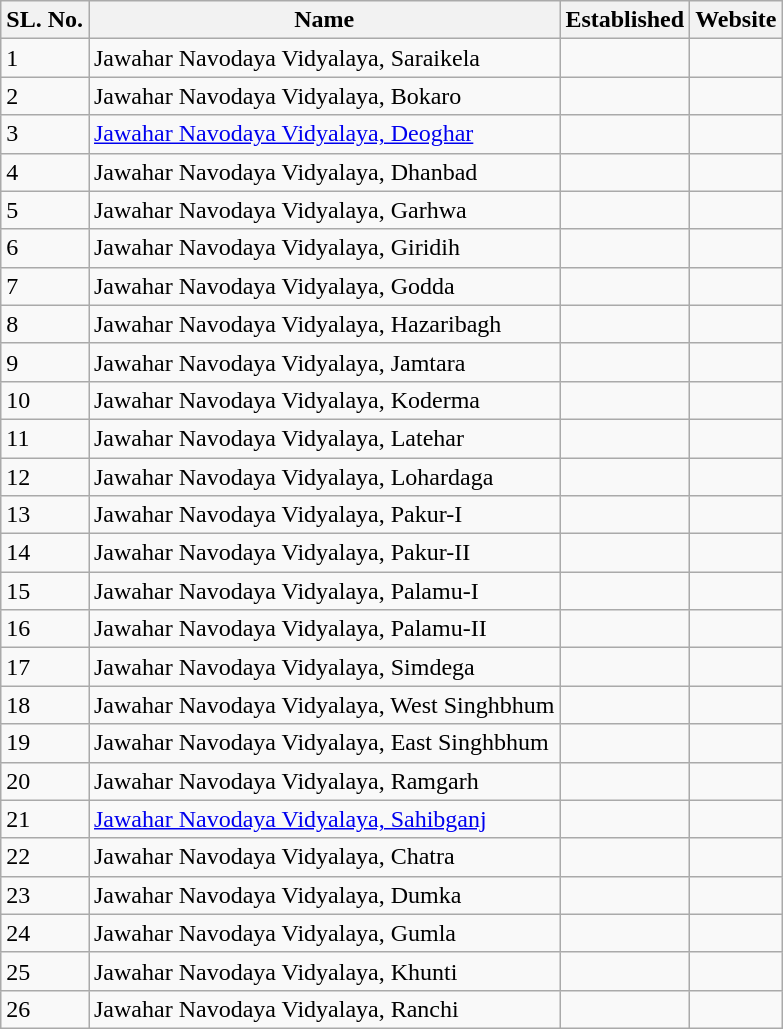<table class="wikitable sortable mw-collapsible">
<tr>
<th>SL. No.</th>
<th>Name</th>
<th>Established</th>
<th>Website</th>
</tr>
<tr>
<td>1</td>
<td>Jawahar Navodaya Vidyalaya, Saraikela</td>
<td></td>
<td></td>
</tr>
<tr>
<td>2</td>
<td>Jawahar Navodaya Vidyalaya, Bokaro</td>
<td></td>
<td></td>
</tr>
<tr>
<td>3</td>
<td><a href='#'>Jawahar Navodaya Vidyalaya, Deoghar</a></td>
<td></td>
<td></td>
</tr>
<tr>
<td>4</td>
<td>Jawahar Navodaya Vidyalaya, Dhanbad</td>
<td></td>
<td></td>
</tr>
<tr>
<td>5</td>
<td>Jawahar Navodaya Vidyalaya, Garhwa</td>
<td></td>
<td></td>
</tr>
<tr>
<td>6</td>
<td>Jawahar Navodaya Vidyalaya, Giridih</td>
<td></td>
<td></td>
</tr>
<tr>
<td>7</td>
<td>Jawahar Navodaya Vidyalaya, Godda</td>
<td></td>
<td></td>
</tr>
<tr>
<td>8</td>
<td>Jawahar Navodaya Vidyalaya, Hazaribagh</td>
<td></td>
<td></td>
</tr>
<tr>
<td>9</td>
<td>Jawahar Navodaya Vidyalaya, Jamtara</td>
<td></td>
<td></td>
</tr>
<tr>
<td>10</td>
<td>Jawahar Navodaya Vidyalaya, Koderma</td>
<td></td>
<td></td>
</tr>
<tr>
<td>11</td>
<td>Jawahar Navodaya Vidyalaya, Latehar</td>
<td></td>
<td></td>
</tr>
<tr>
<td>12</td>
<td>Jawahar Navodaya Vidyalaya, Lohardaga</td>
<td></td>
<td></td>
</tr>
<tr>
<td>13</td>
<td>Jawahar Navodaya Vidyalaya, Pakur-I</td>
<td></td>
<td></td>
</tr>
<tr>
<td>14</td>
<td>Jawahar Navodaya Vidyalaya, Pakur-II</td>
<td></td>
<td></td>
</tr>
<tr>
<td>15</td>
<td>Jawahar Navodaya Vidyalaya, Palamu-I</td>
<td></td>
<td></td>
</tr>
<tr>
<td>16</td>
<td>Jawahar Navodaya Vidyalaya, Palamu-II</td>
<td></td>
<td></td>
</tr>
<tr>
<td>17</td>
<td>Jawahar Navodaya Vidyalaya, Simdega</td>
<td></td>
<td></td>
</tr>
<tr>
<td>18</td>
<td>Jawahar Navodaya Vidyalaya, West Singhbhum</td>
<td></td>
<td></td>
</tr>
<tr>
<td>19</td>
<td>Jawahar Navodaya Vidyalaya, East Singhbhum</td>
<td></td>
<td></td>
</tr>
<tr>
<td>20</td>
<td>Jawahar Navodaya Vidyalaya, Ramgarh</td>
<td></td>
<td></td>
</tr>
<tr>
<td>21</td>
<td><a href='#'>Jawahar Navodaya Vidyalaya, Sahibganj</a></td>
<td></td>
<td></td>
</tr>
<tr>
<td>22</td>
<td>Jawahar Navodaya Vidyalaya, Chatra</td>
<td></td>
<td></td>
</tr>
<tr>
<td>23</td>
<td>Jawahar Navodaya Vidyalaya, Dumka</td>
<td></td>
<td></td>
</tr>
<tr>
<td>24</td>
<td>Jawahar Navodaya Vidyalaya, Gumla</td>
<td></td>
<td></td>
</tr>
<tr>
<td>25</td>
<td>Jawahar Navodaya Vidyalaya, Khunti</td>
<td></td>
<td></td>
</tr>
<tr>
<td>26</td>
<td>Jawahar Navodaya Vidyalaya, Ranchi</td>
<td></td>
<td></td>
</tr>
</table>
